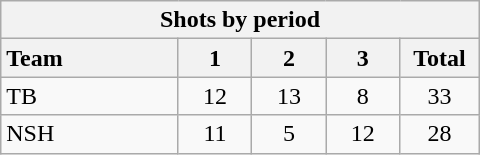<table class="wikitable" style="width:20em; text-align:right;">
<tr>
<th colspan=6>Shots by period</th>
</tr>
<tr>
<th style="width:8em; text-align:left;">Team</th>
<th style="width:3em;">1</th>
<th style="width:3em;">2</th>
<th style="width:3em;">3</th>
<th style="width:3em;">Total</th>
</tr>
<tr>
<td style="text-align:left;">TB</td>
<td align=center>12</td>
<td align=center>13</td>
<td align=center>8</td>
<td align=center>33</td>
</tr>
<tr>
<td style="text-align:left;">NSH</td>
<td align=center>11</td>
<td align=center>5</td>
<td align=center>12</td>
<td align=center>28</td>
</tr>
</table>
